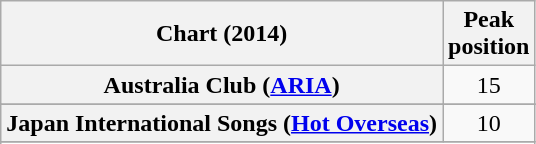<table class="wikitable plainrowheaders sortable">
<tr>
<th scope="col">Chart (2014)</th>
<th scope="col">Peak<br>position</th>
</tr>
<tr>
<th scope="row">Australia Club (<a href='#'>ARIA</a>)</th>
<td align=center>15</td>
</tr>
<tr>
</tr>
<tr>
</tr>
<tr>
</tr>
<tr>
</tr>
<tr>
</tr>
<tr>
<th scope="row">Japan International Songs (<a href='#'>Hot Overseas</a>)</th>
<td align=center>10</td>
</tr>
<tr>
</tr>
<tr>
</tr>
<tr>
</tr>
</table>
